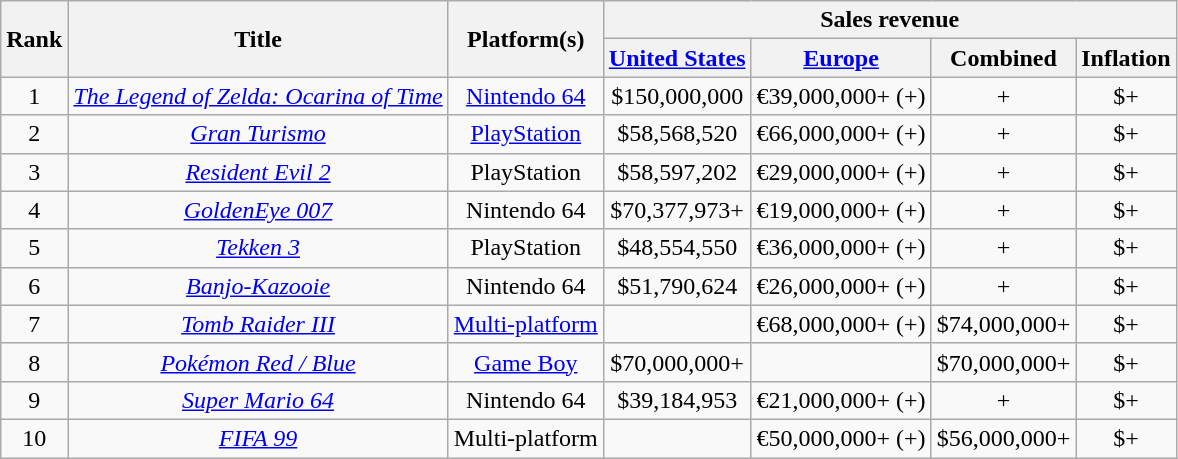<table class="wikitable sortable" style="text-align:center">
<tr>
<th rowspan="2">Rank</th>
<th rowspan="2">Title</th>
<th rowspan="2">Platform(s)</th>
<th colspan="4">Sales revenue</th>
</tr>
<tr>
<th><a href='#'>United States</a></th>
<th><a href='#'>Europe</a></th>
<th>Combined</th>
<th>Inflation</th>
</tr>
<tr>
<td>1</td>
<td><em><a href='#'>The Legend of Zelda: Ocarina of Time</a></em></td>
<td><a href='#'>Nintendo 64</a></td>
<td>$150,000,000</td>
<td>€39,000,000+ (+)</td>
<td>+</td>
<td>$+</td>
</tr>
<tr>
<td>2</td>
<td><em><a href='#'>Gran Turismo</a></em></td>
<td><a href='#'>PlayStation</a></td>
<td>$58,568,520</td>
<td>€66,000,000+ (+)</td>
<td>+</td>
<td>$+</td>
</tr>
<tr>
<td>3</td>
<td><em><a href='#'>Resident Evil 2</a></em></td>
<td>PlayStation</td>
<td>$58,597,202</td>
<td>€29,000,000+ (+)</td>
<td>+</td>
<td>$+</td>
</tr>
<tr>
<td>4</td>
<td><em><a href='#'>GoldenEye 007</a></em></td>
<td>Nintendo 64</td>
<td>$70,377,973+</td>
<td>€19,000,000+ (+)</td>
<td>+</td>
<td>$+</td>
</tr>
<tr>
<td>5</td>
<td><em><a href='#'>Tekken 3</a></em></td>
<td>PlayStation</td>
<td>$48,554,550</td>
<td>€36,000,000+ (+)</td>
<td>+</td>
<td>$+</td>
</tr>
<tr>
<td>6</td>
<td><em><a href='#'>Banjo-Kazooie</a></em></td>
<td>Nintendo 64</td>
<td>$51,790,624</td>
<td>€26,000,000+ (+)</td>
<td>+</td>
<td>$+</td>
</tr>
<tr>
<td>7</td>
<td><em><a href='#'>Tomb Raider III</a></em></td>
<td><a href='#'>Multi-platform</a></td>
<td></td>
<td>€68,000,000+ (+)</td>
<td>$74,000,000+</td>
<td>$+</td>
</tr>
<tr>
<td>8</td>
<td><em><a href='#'>Pokémon Red / Blue</a></em></td>
<td><a href='#'>Game Boy</a></td>
<td>$70,000,000+</td>
<td></td>
<td>$70,000,000+</td>
<td>$+</td>
</tr>
<tr>
<td>9</td>
<td><em><a href='#'>Super Mario 64</a></em></td>
<td>Nintendo 64</td>
<td>$39,184,953</td>
<td>€21,000,000+ (+)</td>
<td>+</td>
<td>$+</td>
</tr>
<tr>
<td>10</td>
<td><em><a href='#'>FIFA 99</a></em></td>
<td>Multi-platform</td>
<td></td>
<td>€50,000,000+ (+)</td>
<td>$56,000,000+</td>
<td>$+</td>
</tr>
</table>
